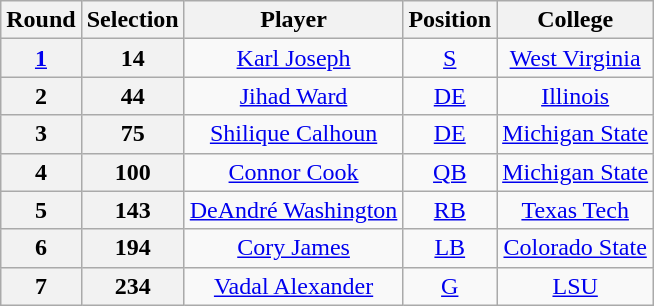<table class="wikitable" style="text-align:center">
<tr>
<th>Round</th>
<th>Selection</th>
<th>Player</th>
<th>Position</th>
<th>College</th>
</tr>
<tr>
<th><a href='#'>1</a></th>
<th>14</th>
<td><a href='#'>Karl Joseph</a></td>
<td><a href='#'>S</a></td>
<td><a href='#'>West Virginia</a></td>
</tr>
<tr>
<th>2</th>
<th>44</th>
<td><a href='#'>Jihad Ward</a></td>
<td><a href='#'>DE</a></td>
<td><a href='#'>Illinois</a></td>
</tr>
<tr>
<th>3</th>
<th>75</th>
<td><a href='#'>Shilique Calhoun</a></td>
<td><a href='#'>DE</a></td>
<td><a href='#'>Michigan State</a></td>
</tr>
<tr>
<th>4</th>
<th>100</th>
<td><a href='#'>Connor Cook</a></td>
<td><a href='#'>QB</a></td>
<td><a href='#'>Michigan State</a></td>
</tr>
<tr>
<th>5</th>
<th>143</th>
<td><a href='#'>DeAndré Washington</a></td>
<td><a href='#'>RB</a></td>
<td><a href='#'>Texas Tech</a></td>
</tr>
<tr>
<th>6</th>
<th>194</th>
<td><a href='#'>Cory James</a></td>
<td><a href='#'>LB</a></td>
<td><a href='#'>Colorado State</a></td>
</tr>
<tr>
<th>7</th>
<th>234</th>
<td><a href='#'>Vadal Alexander</a></td>
<td><a href='#'>G</a></td>
<td><a href='#'>LSU</a></td>
</tr>
</table>
